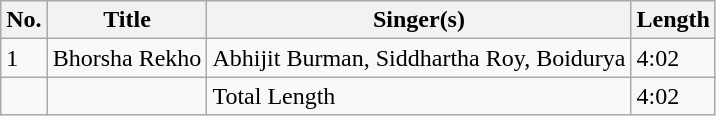<table class="wikitable">
<tr>
<th>No.</th>
<th>Title</th>
<th>Singer(s)</th>
<th>Length</th>
</tr>
<tr>
<td>1</td>
<td>Bhorsha Rekho</td>
<td>Abhijit Burman, Siddhartha Roy, Boidurya</td>
<td>4:02</td>
</tr>
<tr>
<td></td>
<td></td>
<td>Total Length</td>
<td>4:02</td>
</tr>
</table>
